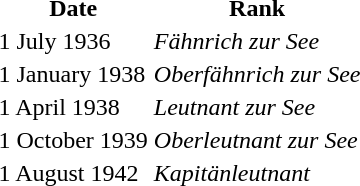<table>
<tr>
<th>Date</th>
<th>Rank</th>
</tr>
<tr>
<td>1 July 1936</td>
<td><em>Fähnrich zur See</em></td>
</tr>
<tr>
<td>1 January 1938</td>
<td><em>Oberfähnrich zur See</em></td>
</tr>
<tr>
<td>1 April 1938</td>
<td><em>Leutnant zur See</em></td>
</tr>
<tr>
<td>1 October 1939</td>
<td><em>Oberleutnant zur See</em></td>
</tr>
<tr>
<td>1 August 1942</td>
<td><em>Kapitänleutnant</em></td>
</tr>
<tr>
</tr>
</table>
